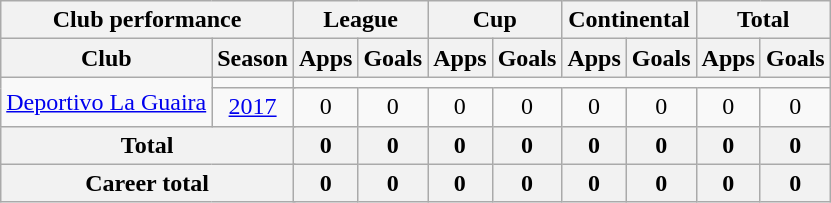<table class="wikitable" style="text-align:center">
<tr>
<th colspan=3>Club performance</th>
<th colspan=2>League</th>
<th colspan=2>Cup</th>
<th colspan=2>Continental</th>
<th colspan=2>Total</th>
</tr>
<tr>
<th>Club</th>
<th colspan="2">Season</th>
<th>Apps</th>
<th>Goals</th>
<th>Apps</th>
<th>Goals</th>
<th>Apps</th>
<th>Goals</th>
<th>Apps</th>
<th>Goals</th>
</tr>
<tr>
<td rowspan="2"><a href='#'>Deportivo La Guaira</a></td>
<td colspan="2"></td>
</tr>
<tr>
<td colspan="2"><a href='#'>2017</a></td>
<td>0</td>
<td>0</td>
<td>0</td>
<td>0</td>
<td>0</td>
<td>0</td>
<td>0</td>
<td>0</td>
</tr>
<tr>
<th colspan="3">Total</th>
<th>0</th>
<th>0</th>
<th>0</th>
<th>0</th>
<th>0</th>
<th>0</th>
<th>0</th>
<th>0</th>
</tr>
<tr>
<th colspan=3>Career total</th>
<th>0</th>
<th>0</th>
<th>0</th>
<th>0</th>
<th>0</th>
<th>0</th>
<th>0</th>
<th>0</th>
</tr>
</table>
